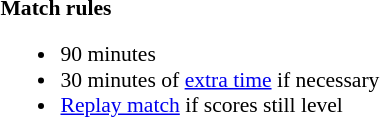<table width=100% style="font-size: 90%">
<tr>
<td width=50% valign=top><br><strong>Match rules</strong><ul><li>90 minutes</li><li>30 minutes of <a href='#'>extra time</a> if necessary</li><li><a href='#'>Replay match</a> if scores still level</li></ul></td>
</tr>
</table>
